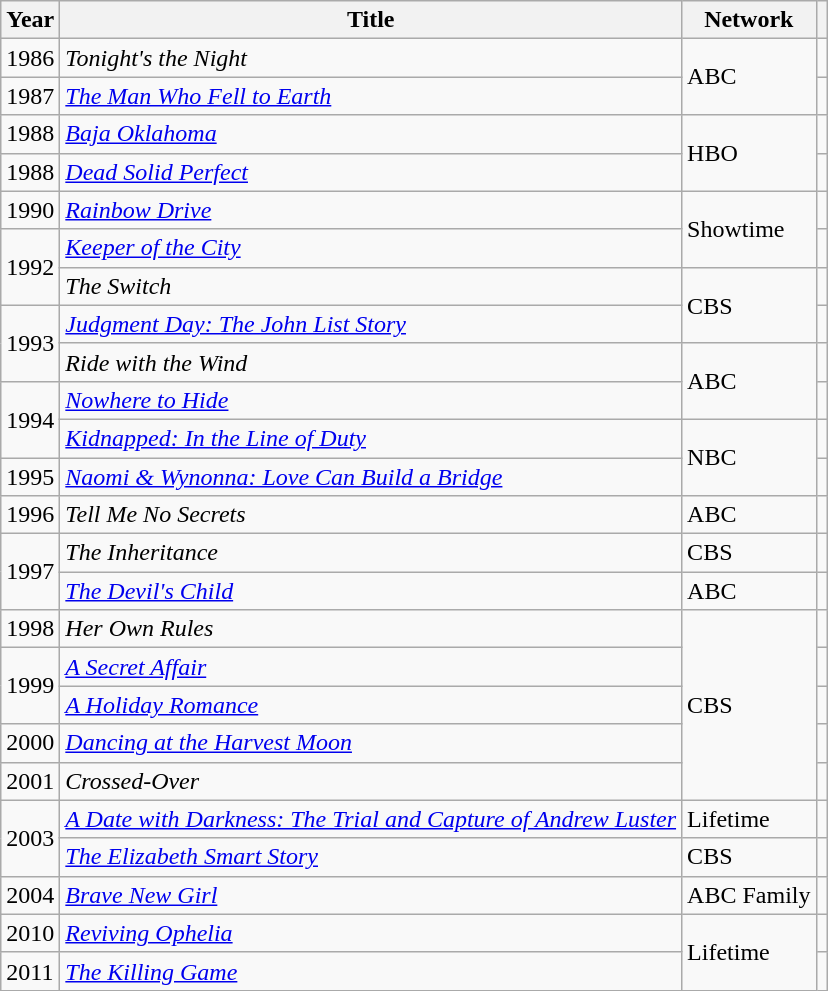<table class="wikitable">
<tr>
<th>Year</th>
<th>Title</th>
<th>Network</th>
<th></th>
</tr>
<tr>
<td>1986</td>
<td><em>Tonight's the Night</em></td>
<td rowspan=2>ABC</td>
<td></td>
</tr>
<tr>
<td>1987</td>
<td><em><a href='#'>The Man Who Fell to Earth</a></em></td>
<td></td>
</tr>
<tr>
<td>1988</td>
<td><em><a href='#'>Baja Oklahoma</a></em></td>
<td rowspan=2>HBO</td>
<td></td>
</tr>
<tr>
<td>1988</td>
<td><em><a href='#'>Dead Solid Perfect</a></em></td>
<td></td>
</tr>
<tr>
<td>1990</td>
<td><em><a href='#'>Rainbow Drive</a></em></td>
<td rowspan=2>Showtime</td>
<td></td>
</tr>
<tr>
<td rowspan=2>1992</td>
<td><em><a href='#'>Keeper of the City</a></em></td>
<td></td>
</tr>
<tr>
<td><em>The Switch</em></td>
<td rowspan=2>CBS</td>
<td></td>
</tr>
<tr>
<td rowspan=2>1993</td>
<td><em><a href='#'>Judgment Day: The John List Story</a></em></td>
<td></td>
</tr>
<tr>
<td><em>Ride with the Wind</em></td>
<td rowspan=2>ABC</td>
<td></td>
</tr>
<tr>
<td rowspan=2>1994</td>
<td><em><a href='#'>Nowhere to Hide</a></em></td>
<td></td>
</tr>
<tr>
<td><em><a href='#'>Kidnapped: In the Line of Duty</a></em></td>
<td rowspan=2>NBC</td>
<td></td>
</tr>
<tr>
<td>1995</td>
<td><em><a href='#'>Naomi & Wynonna: Love Can Build a Bridge</a></em></td>
<td></td>
</tr>
<tr>
<td>1996</td>
<td><em>Tell Me No Secrets</em></td>
<td>ABC</td>
<td></td>
</tr>
<tr>
<td rowspan=2>1997</td>
<td><em>The Inheritance</em></td>
<td>CBS</td>
<td></td>
</tr>
<tr>
<td><em><a href='#'>The Devil's Child</a></em></td>
<td>ABC</td>
<td></td>
</tr>
<tr>
<td>1998</td>
<td><em>Her Own Rules</em></td>
<td rowspan=5>CBS</td>
<td></td>
</tr>
<tr>
<td rowspan=2>1999</td>
<td><em><a href='#'>A Secret Affair</a></em></td>
<td></td>
</tr>
<tr>
<td><em><a href='#'>A Holiday Romance</a></em></td>
<td></td>
</tr>
<tr>
<td>2000</td>
<td><em><a href='#'>Dancing at the Harvest Moon</a></em></td>
<td></td>
</tr>
<tr>
<td>2001</td>
<td><em>Crossed-Over</em></td>
<td></td>
</tr>
<tr>
<td rowspan=2>2003</td>
<td><em><a href='#'>A Date with Darkness: The Trial and Capture of Andrew Luster</a></em></td>
<td>Lifetime</td>
<td></td>
</tr>
<tr>
<td><em><a href='#'>The Elizabeth Smart Story</a></em></td>
<td>CBS</td>
<td></td>
</tr>
<tr>
<td>2004</td>
<td><em><a href='#'>Brave New Girl</a></em></td>
<td>ABC Family</td>
<td></td>
</tr>
<tr>
<td>2010</td>
<td><em><a href='#'>Reviving Ophelia</a></em></td>
<td rowspan=2>Lifetime</td>
<td></td>
</tr>
<tr>
<td>2011</td>
<td><em><a href='#'>The Killing Game</a></em></td>
<td></td>
</tr>
</table>
